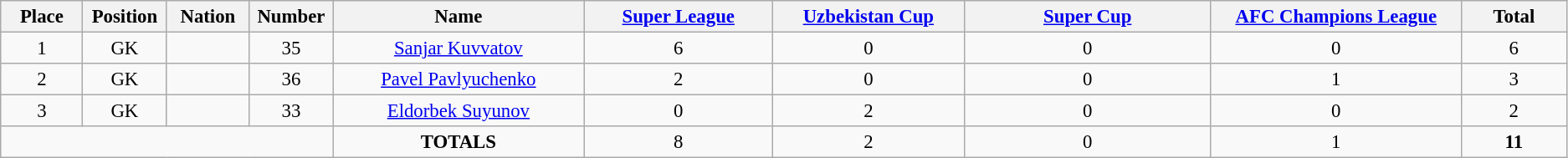<table class="wikitable" style="font-size: 95%; text-align: center;">
<tr>
<th width=60>Place</th>
<th width=60>Position</th>
<th width=60>Nation</th>
<th width=60>Number</th>
<th width=200>Name</th>
<th width=150><a href='#'>Super League</a></th>
<th width=150><a href='#'>Uzbekistan Cup</a></th>
<th width=200><a href='#'>Super Cup</a></th>
<th width=200><a href='#'>AFC Champions League</a></th>
<th width=80><strong>Total</strong></th>
</tr>
<tr>
<td>1</td>
<td>GK</td>
<td></td>
<td>35</td>
<td><a href='#'>Sanjar Kuvvatov</a></td>
<td>6</td>
<td>0</td>
<td>0</td>
<td>0</td>
<td>6</td>
</tr>
<tr>
<td>2</td>
<td>GK</td>
<td></td>
<td>36</td>
<td><a href='#'>Pavel Pavlyuchenko</a></td>
<td>2</td>
<td>0</td>
<td>0</td>
<td>1</td>
<td>3</td>
</tr>
<tr>
<td>3</td>
<td>GK</td>
<td></td>
<td>33</td>
<td><a href='#'>Eldorbek Suyunov</a></td>
<td>0</td>
<td>2</td>
<td>0</td>
<td>0</td>
<td>2</td>
</tr>
<tr>
<td colspan="4"></td>
<td><strong>TOTALS</strong></td>
<td>8</td>
<td>2</td>
<td>0</td>
<td>1</td>
<td><strong>11</strong></td>
</tr>
</table>
